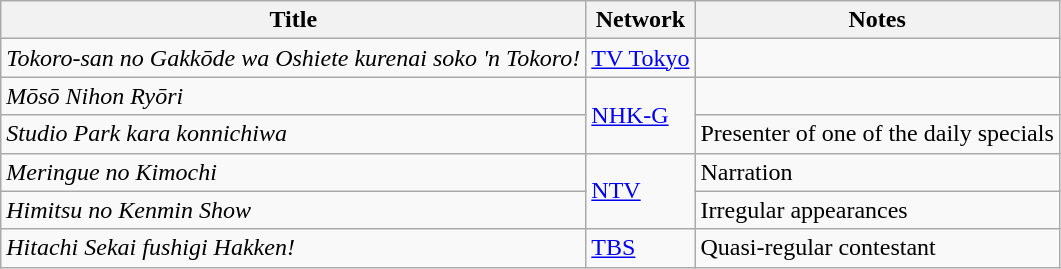<table class="wikitable">
<tr>
<th>Title</th>
<th>Network</th>
<th>Notes</th>
</tr>
<tr>
<td><em>Tokoro-san no Gakkōde wa Oshiete kurenai soko 'n Tokoro!</em></td>
<td><a href='#'>TV Tokyo</a></td>
<td></td>
</tr>
<tr>
<td><em>Mōsō Nihon Ryōri</em></td>
<td rowspan="2"><a href='#'>NHK-G</a></td>
<td></td>
</tr>
<tr>
<td><em>Studio Park kara konnichiwa</em></td>
<td>Presenter of one of the daily specials</td>
</tr>
<tr>
<td><em>Meringue no Kimochi</em></td>
<td rowspan="2"><a href='#'>NTV</a></td>
<td>Narration</td>
</tr>
<tr>
<td><em>Himitsu no Kenmin Show</em></td>
<td>Irregular appearances</td>
</tr>
<tr>
<td><em>Hitachi Sekai fushigi Hakken!</em></td>
<td><a href='#'>TBS</a></td>
<td>Quasi-regular contestant</td>
</tr>
</table>
